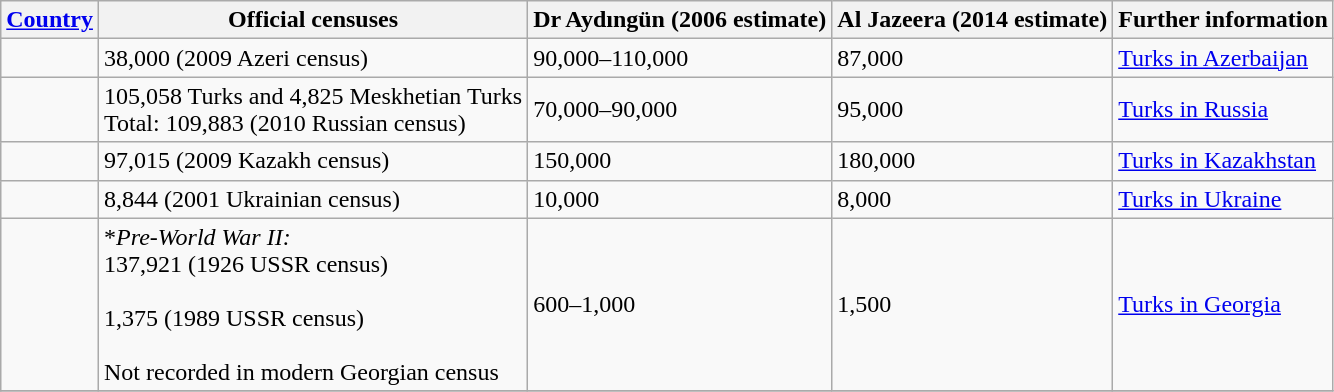<table class="wikitable sortable">
<tr>
<th><a href='#'>Country</a></th>
<th>Official censuses</th>
<th>Dr Aydıngün (2006 estimate)</th>
<th>Al Jazeera (2014 estimate)</th>
<th>Further information</th>
</tr>
<tr>
<td></td>
<td>38,000 (2009 Azeri census)</td>
<td>90,000–110,000</td>
<td>87,000</td>
<td><a href='#'>Turks in Azerbaijan</a></td>
</tr>
<tr>
<td></td>
<td>105,058 Turks and 4,825 Meskhetian Turks <br> Total: 109,883 (2010 Russian census)</td>
<td>70,000–90,000</td>
<td>95,000</td>
<td><a href='#'>Turks in Russia</a></td>
</tr>
<tr>
<td></td>
<td>97,015 (2009 Kazakh census)</td>
<td>150,000</td>
<td>180,000</td>
<td><a href='#'>Turks in Kazakhstan</a></td>
</tr>
<tr>
<td></td>
<td>8,844 (2001 Ukrainian census)</td>
<td>10,000</td>
<td>8,000</td>
<td><a href='#'>Turks in Ukraine</a></td>
</tr>
<tr>
<td></td>
<td>*<em>Pre-World War II:</em><br> 137,921 (1926  USSR census) <br><br>  1,375 (1989 USSR census) <br><br> Not recorded in modern Georgian census</td>
<td>600–1,000</td>
<td>1,500</td>
<td><a href='#'>Turks in Georgia</a></td>
</tr>
<tr>
</tr>
</table>
